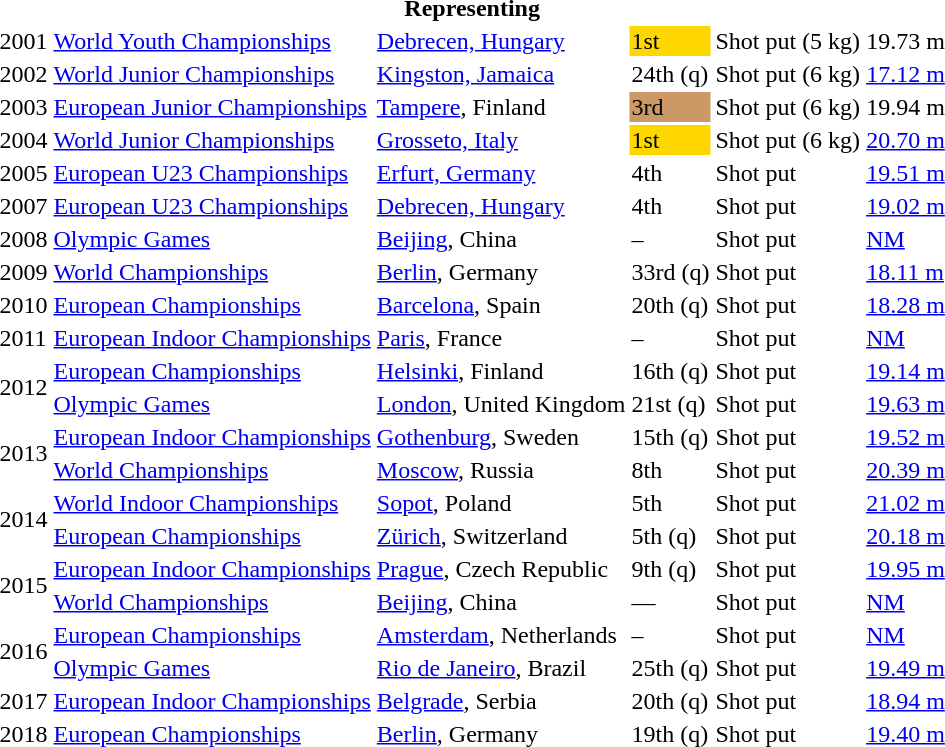<table>
<tr>
<th colspan="6">Representing </th>
</tr>
<tr>
<td>2001</td>
<td><a href='#'>World Youth Championships</a></td>
<td><a href='#'>Debrecen, Hungary</a></td>
<td bgcolor=gold>1st</td>
<td>Shot put (5 kg)</td>
<td>19.73 m</td>
</tr>
<tr>
<td>2002</td>
<td><a href='#'>World Junior Championships</a></td>
<td><a href='#'>Kingston, Jamaica</a></td>
<td>24th (q)</td>
<td>Shot put (6 kg)</td>
<td><a href='#'>17.12 m</a></td>
</tr>
<tr>
<td>2003</td>
<td><a href='#'>European Junior Championships</a></td>
<td><a href='#'>Tampere</a>, Finland</td>
<td bgcolor=cc9966>3rd</td>
<td>Shot put (6 kg)</td>
<td>19.94 m</td>
</tr>
<tr>
<td>2004</td>
<td><a href='#'>World Junior Championships</a></td>
<td><a href='#'>Grosseto, Italy</a></td>
<td bgcolor=gold>1st</td>
<td>Shot put (6 kg)</td>
<td><a href='#'>20.70 m</a></td>
</tr>
<tr>
<td>2005</td>
<td><a href='#'>European U23 Championships</a></td>
<td><a href='#'>Erfurt, Germany</a></td>
<td>4th</td>
<td>Shot put</td>
<td><a href='#'>19.51 m</a></td>
</tr>
<tr>
<td>2007</td>
<td><a href='#'>European U23 Championships</a></td>
<td><a href='#'>Debrecen, Hungary</a></td>
<td>4th</td>
<td>Shot put</td>
<td><a href='#'>19.02 m</a></td>
</tr>
<tr>
<td>2008</td>
<td><a href='#'>Olympic Games</a></td>
<td><a href='#'>Beijing</a>, China</td>
<td>–</td>
<td>Shot put</td>
<td><a href='#'>NM</a></td>
</tr>
<tr>
<td>2009</td>
<td><a href='#'>World Championships</a></td>
<td><a href='#'>Berlin</a>, Germany</td>
<td>33rd (q)</td>
<td>Shot put</td>
<td><a href='#'>18.11 m</a></td>
</tr>
<tr>
<td>2010</td>
<td><a href='#'>European Championships</a></td>
<td><a href='#'>Barcelona</a>, Spain</td>
<td>20th (q)</td>
<td>Shot put</td>
<td><a href='#'>18.28 m</a></td>
</tr>
<tr>
<td>2011</td>
<td><a href='#'>European Indoor Championships</a></td>
<td><a href='#'>Paris</a>, France</td>
<td>–</td>
<td>Shot put</td>
<td><a href='#'>NM</a></td>
</tr>
<tr>
<td rowspan=2>2012</td>
<td><a href='#'>European Championships</a></td>
<td><a href='#'>Helsinki</a>, Finland</td>
<td>16th (q)</td>
<td>Shot put</td>
<td><a href='#'>19.14 m</a></td>
</tr>
<tr>
<td><a href='#'>Olympic Games</a></td>
<td><a href='#'>London</a>, United Kingdom</td>
<td>21st (q)</td>
<td>Shot put</td>
<td><a href='#'>19.63 m</a></td>
</tr>
<tr>
<td rowspan=2>2013</td>
<td><a href='#'>European Indoor Championships</a></td>
<td><a href='#'>Gothenburg</a>, Sweden</td>
<td>15th (q)</td>
<td>Shot put</td>
<td><a href='#'>19.52 m</a></td>
</tr>
<tr>
<td><a href='#'>World Championships</a></td>
<td><a href='#'>Moscow</a>, Russia</td>
<td>8th</td>
<td>Shot put</td>
<td><a href='#'>20.39 m</a></td>
</tr>
<tr>
<td rowspan=2>2014</td>
<td><a href='#'>World Indoor Championships</a></td>
<td><a href='#'>Sopot</a>, Poland</td>
<td>5th</td>
<td>Shot put</td>
<td><a href='#'>21.02 m</a></td>
</tr>
<tr>
<td><a href='#'>European Championships</a></td>
<td><a href='#'>Zürich</a>, Switzerland</td>
<td>5th (q)</td>
<td>Shot put</td>
<td><a href='#'>20.18 m</a></td>
</tr>
<tr>
<td rowspan=2>2015</td>
<td><a href='#'>European Indoor Championships</a></td>
<td><a href='#'>Prague</a>, Czech Republic</td>
<td>9th (q)</td>
<td>Shot put</td>
<td><a href='#'>19.95 m</a></td>
</tr>
<tr>
<td><a href='#'>World Championships</a></td>
<td><a href='#'>Beijing</a>, China</td>
<td>—</td>
<td>Shot put</td>
<td><a href='#'>NM</a></td>
</tr>
<tr>
<td rowspan=2>2016</td>
<td><a href='#'>European Championships</a></td>
<td><a href='#'>Amsterdam</a>, Netherlands</td>
<td>–</td>
<td>Shot put</td>
<td><a href='#'>NM</a></td>
</tr>
<tr>
<td><a href='#'>Olympic Games</a></td>
<td><a href='#'>Rio de Janeiro</a>, Brazil</td>
<td>25th (q)</td>
<td>Shot put</td>
<td><a href='#'>19.49 m</a></td>
</tr>
<tr>
<td>2017</td>
<td><a href='#'>European Indoor Championships</a></td>
<td><a href='#'>Belgrade</a>, Serbia</td>
<td>20th (q)</td>
<td>Shot put</td>
<td><a href='#'>18.94 m</a></td>
</tr>
<tr>
<td>2018</td>
<td><a href='#'>European Championships</a></td>
<td><a href='#'>Berlin</a>, Germany</td>
<td>19th (q)</td>
<td>Shot put</td>
<td><a href='#'>19.40 m</a></td>
</tr>
</table>
